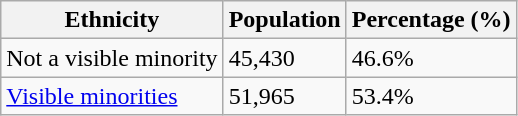<table class="wikitable">
<tr>
<th>Ethnicity</th>
<th>Population</th>
<th>Percentage (%)</th>
</tr>
<tr>
<td>Not a visible minority</td>
<td>45,430</td>
<td>46.6%</td>
</tr>
<tr>
<td><a href='#'>Visible minorities</a></td>
<td>51,965</td>
<td>53.4%</td>
</tr>
</table>
